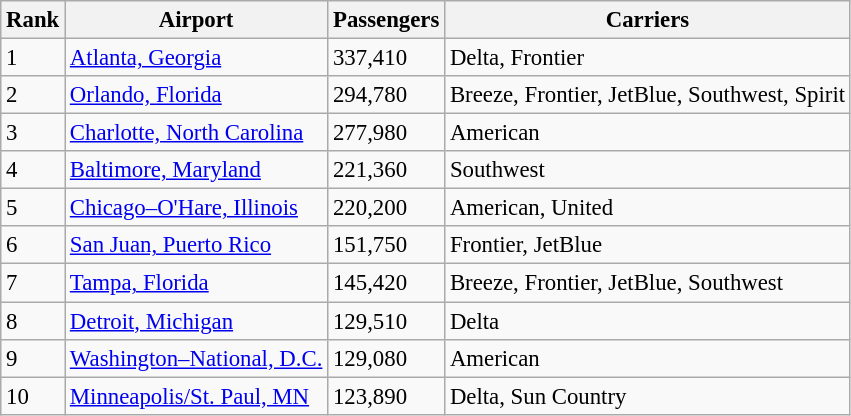<table class="wikitable sortable" style="font-size:95%">
<tr>
<th>Rank</th>
<th>Airport</th>
<th>Passengers</th>
<th>Carriers</th>
</tr>
<tr>
<td>1</td>
<td> <a href='#'>Atlanta, Georgia</a></td>
<td>337,410</td>
<td>Delta, Frontier</td>
</tr>
<tr>
<td>2</td>
<td> <a href='#'>Orlando, Florida</a></td>
<td>294,780</td>
<td>Breeze, Frontier, JetBlue, Southwest, Spirit</td>
</tr>
<tr>
<td>3</td>
<td> <a href='#'>Charlotte, North Carolina</a></td>
<td>277,980</td>
<td>American</td>
</tr>
<tr>
<td>4</td>
<td> <a href='#'>Baltimore, Maryland</a></td>
<td>221,360</td>
<td>Southwest</td>
</tr>
<tr>
<td>5</td>
<td> <a href='#'>Chicago–O'Hare, Illinois</a></td>
<td>220,200</td>
<td>American, United</td>
</tr>
<tr>
<td>6</td>
<td> <a href='#'>San Juan, Puerto Rico</a></td>
<td>151,750</td>
<td>Frontier, JetBlue</td>
</tr>
<tr>
<td>7</td>
<td>  <a href='#'>Tampa, Florida</a></td>
<td>145,420</td>
<td>Breeze, Frontier, JetBlue, Southwest</td>
</tr>
<tr>
<td>8</td>
<td> <a href='#'>Detroit, Michigan</a></td>
<td>129,510</td>
<td>Delta</td>
</tr>
<tr>
<td>9</td>
<td> <a href='#'>Washington–National, D.C.</a></td>
<td>129,080</td>
<td>American</td>
</tr>
<tr>
<td>10</td>
<td> <a href='#'>Minneapolis/St. Paul, MN</a></td>
<td>123,890</td>
<td>Delta, Sun Country</td>
</tr>
</table>
